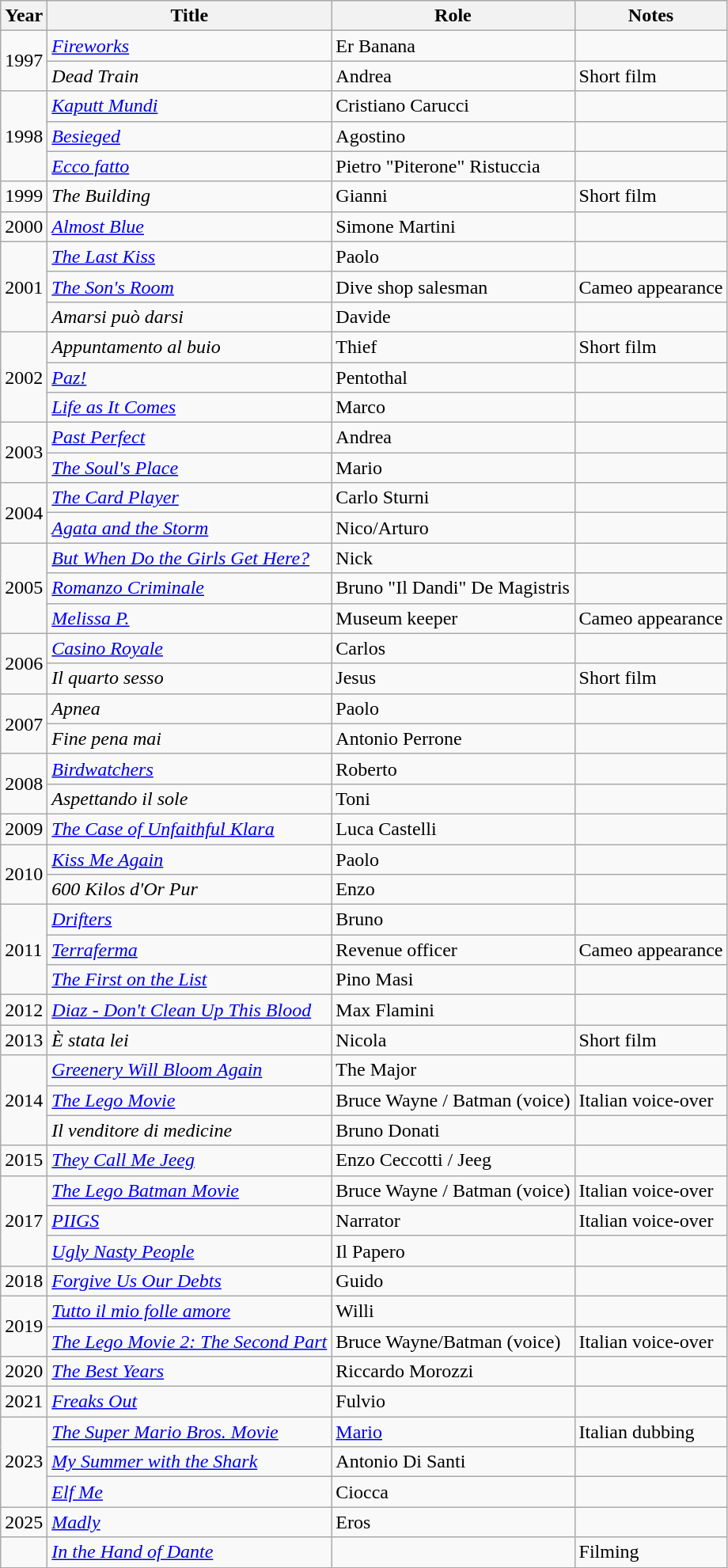<table class="wikitable">
<tr>
<th>Year</th>
<th>Title</th>
<th>Role</th>
<th>Notes</th>
</tr>
<tr>
<td rowspan="2">1997</td>
<td><em><a href='#'>Fireworks</a></em></td>
<td>Er Banana</td>
<td></td>
</tr>
<tr>
<td><em>Dead Train</em></td>
<td>Andrea</td>
<td>Short film</td>
</tr>
<tr>
<td rowspan="3">1998</td>
<td><em><a href='#'>Kaputt Mundi</a></em></td>
<td>Cristiano Carucci</td>
<td></td>
</tr>
<tr>
<td><em><a href='#'>Besieged</a></em></td>
<td>Agostino</td>
<td></td>
</tr>
<tr>
<td><em><a href='#'>Ecco fatto</a></em></td>
<td>Pietro "Piterone" Ristuccia</td>
<td></td>
</tr>
<tr>
<td>1999</td>
<td><em>The Building</em></td>
<td>Gianni</td>
<td>Short film</td>
</tr>
<tr>
<td>2000</td>
<td><em><a href='#'>Almost Blue</a></em></td>
<td>Simone Martini</td>
<td></td>
</tr>
<tr>
<td rowspan="3">2001</td>
<td><em><a href='#'>The Last Kiss</a></em></td>
<td>Paolo</td>
<td></td>
</tr>
<tr>
<td><em><a href='#'>The Son's Room</a></em></td>
<td>Dive shop salesman</td>
<td>Cameo appearance</td>
</tr>
<tr>
<td><em>Amarsi può darsi</em></td>
<td>Davide</td>
<td></td>
</tr>
<tr>
<td rowspan="3">2002</td>
<td><em>Appuntamento al buio</em></td>
<td>Thief</td>
<td>Short film</td>
</tr>
<tr>
<td><em><a href='#'>Paz!</a></em></td>
<td>Pentothal</td>
<td></td>
</tr>
<tr>
<td><em><a href='#'>Life as It Comes</a></em></td>
<td>Marco</td>
<td></td>
</tr>
<tr>
<td rowspan="2">2003</td>
<td><em><a href='#'>Past Perfect</a></em></td>
<td>Andrea</td>
<td></td>
</tr>
<tr>
<td><em><a href='#'>The Soul's Place</a></em></td>
<td>Mario</td>
<td></td>
</tr>
<tr>
<td rowspan="2">2004</td>
<td><em><a href='#'>The Card Player</a></em></td>
<td>Carlo Sturni</td>
<td></td>
</tr>
<tr>
<td><em><a href='#'>Agata and the Storm</a></em></td>
<td>Nico/Arturo</td>
<td></td>
</tr>
<tr>
<td rowspan="3">2005</td>
<td><em><a href='#'>But When Do the Girls Get Here?</a></em></td>
<td>Nick</td>
<td></td>
</tr>
<tr>
<td><em><a href='#'>Romanzo Criminale</a></em></td>
<td>Bruno "Il Dandi" De Magistris</td>
<td></td>
</tr>
<tr>
<td><em><a href='#'>Melissa P.</a></em></td>
<td>Museum keeper</td>
<td>Cameo appearance</td>
</tr>
<tr>
<td rowspan="2">2006</td>
<td><em><a href='#'>Casino Royale</a></em></td>
<td>Carlos</td>
<td></td>
</tr>
<tr>
<td><em>Il quarto sesso</em></td>
<td>Jesus</td>
<td>Short film</td>
</tr>
<tr>
<td rowspan="2">2007</td>
<td><em>Apnea</em></td>
<td>Paolo</td>
<td></td>
</tr>
<tr>
<td><em>Fine pena mai</em></td>
<td>Antonio Perrone</td>
<td></td>
</tr>
<tr>
<td rowspan="2">2008</td>
<td><em><a href='#'>Birdwatchers</a></em></td>
<td>Roberto</td>
<td></td>
</tr>
<tr>
<td><em>Aspettando il sole</em></td>
<td>Toni</td>
<td></td>
</tr>
<tr>
<td>2009</td>
<td><em><a href='#'>The Case of Unfaithful Klara</a></em></td>
<td>Luca Castelli</td>
<td></td>
</tr>
<tr>
<td rowspan="2">2010</td>
<td><em><a href='#'>Kiss Me Again</a></em></td>
<td>Paolo</td>
<td></td>
</tr>
<tr>
<td><em>600 Kilos d'Or Pur</em></td>
<td>Enzo</td>
<td></td>
</tr>
<tr>
<td rowspan="3">2011</td>
<td><em><a href='#'>Drifters</a></em></td>
<td>Bruno</td>
<td></td>
</tr>
<tr>
<td><em><a href='#'>Terraferma</a></em></td>
<td>Revenue officer</td>
<td>Cameo appearance</td>
</tr>
<tr>
<td><em><a href='#'>The First on the List</a></em></td>
<td>Pino Masi</td>
<td></td>
</tr>
<tr>
<td>2012</td>
<td><em><a href='#'>Diaz - Don't Clean Up This Blood</a></em></td>
<td>Max Flamini</td>
<td></td>
</tr>
<tr>
<td>2013</td>
<td><em>È stata lei</em></td>
<td>Nicola</td>
<td>Short film</td>
</tr>
<tr>
<td rowspan="3">2014</td>
<td><em><a href='#'>Greenery Will Bloom Again</a></em></td>
<td>The Major</td>
<td></td>
</tr>
<tr>
<td><em><a href='#'>The Lego Movie</a></em></td>
<td>Bruce Wayne / Batman (voice)</td>
<td>Italian voice-over</td>
</tr>
<tr>
<td><em>Il venditore di medicine</em></td>
<td>Bruno Donati</td>
<td></td>
</tr>
<tr>
<td>2015</td>
<td><em><a href='#'>They Call Me Jeeg</a></em></td>
<td>Enzo Ceccotti / Jeeg</td>
<td></td>
</tr>
<tr>
<td rowspan="3">2017</td>
<td><em><a href='#'>The Lego Batman Movie</a></em></td>
<td>Bruce Wayne / Batman (voice)</td>
<td>Italian voice-over</td>
</tr>
<tr>
<td><em><a href='#'>PIIGS</a></em></td>
<td>Narrator</td>
<td>Italian voice-over</td>
</tr>
<tr>
<td><em><a href='#'>Ugly Nasty People</a></em></td>
<td>Il Papero</td>
<td></td>
</tr>
<tr>
<td>2018</td>
<td><em><a href='#'>Forgive Us Our Debts</a></em></td>
<td>Guido</td>
<td></td>
</tr>
<tr>
<td rowspan="2">2019</td>
<td><em><a href='#'>Tutto il mio folle amore</a></em></td>
<td>Willi</td>
<td></td>
</tr>
<tr>
<td><em><a href='#'>The Lego Movie 2: The Second Part</a></em></td>
<td>Bruce Wayne/Batman (voice)</td>
<td>Italian voice-over</td>
</tr>
<tr>
<td>2020</td>
<td><em><a href='#'>The Best Years</a></em></td>
<td>Riccardo Morozzi</td>
<td></td>
</tr>
<tr>
<td>2021</td>
<td><em><a href='#'>Freaks Out</a></em></td>
<td>Fulvio</td>
<td></td>
</tr>
<tr>
<td rowspan="3">2023</td>
<td><em><a href='#'>The Super Mario Bros. Movie</a></em></td>
<td><a href='#'>Mario</a></td>
<td>Italian dubbing</td>
</tr>
<tr>
<td><em><a href='#'>My Summer with the Shark</a></em></td>
<td>Antonio Di Santi</td>
<td></td>
</tr>
<tr>
<td><em><a href='#'>Elf Me</a></em></td>
<td>Ciocca</td>
<td></td>
</tr>
<tr>
<td>2025</td>
<td><em><a href='#'>Madly</a></em></td>
<td>Eros</td>
<td></td>
</tr>
<tr>
<td></td>
<td><em><a href='#'>In the Hand of Dante</a></em></td>
<td></td>
<td>Filming</td>
</tr>
</table>
